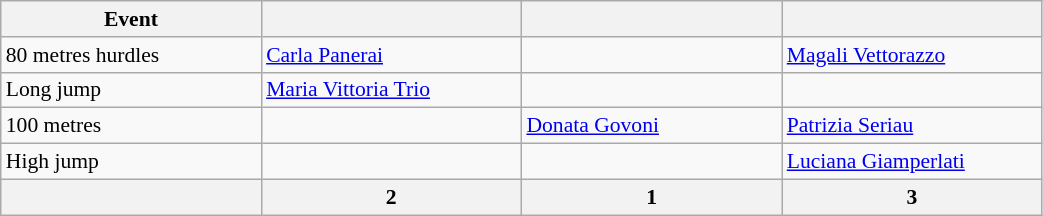<table class="wikitable" width=55% style="font-size:90%; text-align:left;">
<tr>
<th width=25%>Event</th>
<th width=25%></th>
<th width=25%></th>
<th width=25%></th>
</tr>
<tr>
<td>80 metres hurdles</td>
<td><a href='#'>Carla Panerai</a></td>
<td></td>
<td><a href='#'>Magali Vettorazzo</a></td>
</tr>
<tr>
<td>Long jump</td>
<td><a href='#'>Maria Vittoria Trio</a></td>
<td></td>
<td></td>
</tr>
<tr>
<td>100 metres</td>
<td></td>
<td><a href='#'>Donata Govoni</a></td>
<td><a href='#'>Patrizia Seriau</a></td>
</tr>
<tr>
<td>High jump</td>
<td></td>
<td></td>
<td><a href='#'>Luciana Giamperlati</a></td>
</tr>
<tr>
<th></th>
<th>2</th>
<th>1</th>
<th>3</th>
</tr>
</table>
